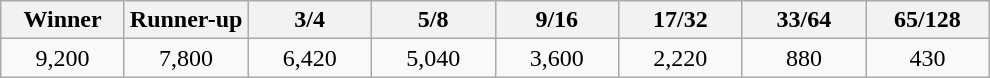<table class="wikitable" style="text-align:center">
<tr>
<th width="75">Winner</th>
<th width="75">Runner-up</th>
<th width="75">3/4</th>
<th width="75">5/8</th>
<th width="75">9/16</th>
<th width="75">17/32</th>
<th width="75">33/64</th>
<th width="75">65/128</th>
</tr>
<tr>
<td>9,200</td>
<td>7,800</td>
<td>6,420</td>
<td>5,040</td>
<td>3,600</td>
<td>2,220</td>
<td>880</td>
<td>430</td>
</tr>
</table>
